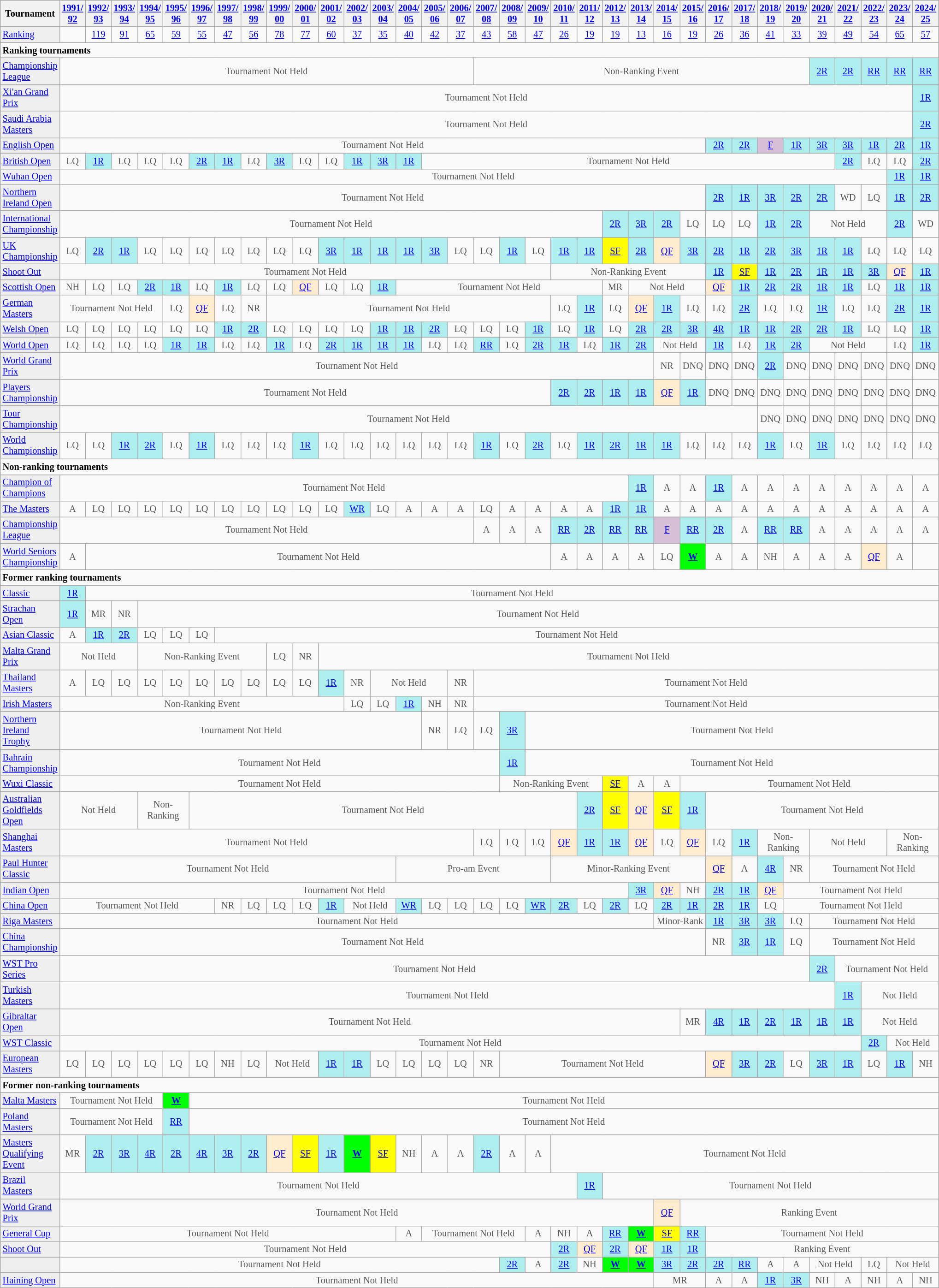<table class="wikitable" style="font-size:85%">
<tr style="background:#efefef;">
<th>Tournament</th>
<th><a href='#'>1991/<br>92</a></th>
<th><a href='#'>1992/<br>93</a></th>
<th><a href='#'>1993/<br>94</a></th>
<th><a href='#'>1994/<br>95</a></th>
<th><a href='#'>1995/<br>96</a></th>
<th><a href='#'>1996/<br>97</a></th>
<th><a href='#'>1997/<br>98</a></th>
<th><a href='#'>1998/<br>99</a></th>
<th><a href='#'>1999/<br>00</a></th>
<th><a href='#'>2000/<br>01</a></th>
<th><a href='#'>2001/<br>02</a></th>
<th><a href='#'>2002/<br>03</a></th>
<th><a href='#'>2003/<br>04</a></th>
<th><a href='#'>2004/<br>05</a></th>
<th><a href='#'>2005/<br>06</a></th>
<th><a href='#'>2006/<br>07</a></th>
<th><a href='#'>2007/<br>08</a></th>
<th><a href='#'>2008/<br>09</a></th>
<th><a href='#'>2009/<br>10</a></th>
<th><a href='#'>2010/<br>11</a></th>
<th><a href='#'>2011/<br>12</a></th>
<th><a href='#'>2012/<br>13</a></th>
<th><a href='#'>2013/<br>14</a></th>
<th><a href='#'>2014/<br>15</a></th>
<th><a href='#'>2015/<br>16</a></th>
<th><a href='#'>2016/<br>17</a></th>
<th><a href='#'>2017/<br>18</a></th>
<th><a href='#'>2018/<br>19</a></th>
<th><a href='#'>2019/<br>20</a></th>
<th><a href='#'>2020/<br>21</a></th>
<th><a href='#'>2021/<br>22</a></th>
<th><a href='#'>2022/<br>23</a></th>
<th><a href='#'>2023/<br>24</a></th>
<th><a href='#'>2024/<br>25</a></th>
</tr>
<tr>
<td style="background:#EFEFEF;"><a href='#'>Ranking</a></td>
<td align="center"></td>
<td align="center"><a href='#'>119</a></td>
<td align="center"><a href='#'>91</a></td>
<td align="center"><a href='#'>65</a></td>
<td align="center"><a href='#'>59</a></td>
<td align="center"><a href='#'>55</a></td>
<td align="center"><a href='#'>47</a></td>
<td align="center"><a href='#'>56</a></td>
<td align="center"><a href='#'>78</a></td>
<td align="center"><a href='#'>77</a></td>
<td align="center"><a href='#'>60</a></td>
<td align="center"><a href='#'>37</a></td>
<td align="center"><a href='#'>35</a></td>
<td align="center"><a href='#'>40</a></td>
<td align="center"><a href='#'>42</a></td>
<td align="center"><a href='#'>37</a></td>
<td align="center"><a href='#'>43</a></td>
<td align="center"><a href='#'>58</a></td>
<td align="center"><a href='#'>47</a></td>
<td align="center"><a href='#'>26</a></td>
<td align="center"><a href='#'>19</a></td>
<td align="center"><a href='#'>19</a></td>
<td align="center"><a href='#'>13</a></td>
<td align="center"><a href='#'>16</a></td>
<td align="center"><a href='#'>19</a></td>
<td align="center"><a href='#'>26</a></td>
<td align="center"><a href='#'>36</a></td>
<td align="center"><a href='#'>41</a></td>
<td align="center"><a href='#'>33</a></td>
<td align="center"><a href='#'>39</a></td>
<td align="center"><a href='#'>49</a></td>
<td align="center"><a href='#'>54</a></td>
<td align="center"><a href='#'>65</a></td>
<td align="center"><a href='#'>57</a></td>
</tr>
<tr>
<td colspan="40"><strong>Ranking tournaments</strong></td>
</tr>
<tr>
<td style="background:#EFEFEF;"><a href='#'>Championship League</a></td>
<td align="center" colspan="16" style="color:#555555;">Tournament Not Held</td>
<td align="center" colspan="13" style="color:#555555;">Non-Ranking Event</td>
<td align="center" style="background:#afeeee;"><a href='#'>2R</a></td>
<td align="center" style="background:#afeeee;"><a href='#'>2R</a></td>
<td align="center" style="background:#afeeee;"><a href='#'>RR</a></td>
<td align="center" style="background:#afeeee;"><a href='#'>RR</a></td>
<td align="center" style="background:#afeeee;"><a href='#'>RR</a></td>
</tr>
<tr>
<td style="background:#EFEFEF;"><a href='#'>Xi'an Grand Prix</a></td>
<td align="center" colspan="33" style="color:#555555;">Tournament Not Held</td>
<td align="center" style="background:#afeeee;"><a href='#'>1R</a></td>
</tr>
<tr>
<td style="background:#EFEFEF;"><a href='#'>Saudi Arabia Masters</a></td>
<td align="center" colspan="33" style="color:#555555;">Tournament Not Held</td>
<td align="center" style="background:#afeeee;"><a href='#'>2R</a></td>
</tr>
<tr>
<td style="background:#EFEFEF;"><a href='#'>English Open</a></td>
<td align="center" colspan="25" style="color:#555555;">Tournament Not Held</td>
<td align="center" style="background:#afeeee;"><a href='#'>2R</a></td>
<td align="center" style="background:#afeeee;"><a href='#'>2R</a></td>
<td align="center" style="background:thistle;"><a href='#'>F</a></td>
<td align="center" style="background:#afeeee;"><a href='#'>1R</a></td>
<td align="center" style="background:#afeeee;"><a href='#'>3R</a></td>
<td align="center" style="background:#afeeee;"><a href='#'>3R</a></td>
<td align="center" style="background:#afeeee;"><a href='#'>1R</a></td>
<td align="center" style="background:#afeeee;"><a href='#'>2R</a></td>
<td align="center" style="background:#afeeee;"><a href='#'>1R</a></td>
</tr>
<tr>
<td style="background:#EFEFEF;"><a href='#'>British Open</a></td>
<td align="center" style="color:#555555;">LQ</td>
<td align="center" style="background:#afeeee;"><a href='#'>1R</a></td>
<td align="center" style="color:#555555;">LQ</td>
<td align="center" style="color:#555555;">LQ</td>
<td align="center" style="color:#555555;">LQ</td>
<td align="center" style="background:#afeeee;"><a href='#'>2R</a></td>
<td align="center" style="background:#afeeee;"><a href='#'>1R</a></td>
<td align="center" style="color:#555555;">LQ</td>
<td align="center" style="background:#afeeee;"><a href='#'>3R</a></td>
<td align="center" style="color:#555555;">LQ</td>
<td align="center" style="color:#555555;">LQ</td>
<td align="center" style="background:#afeeee;"><a href='#'>1R</a></td>
<td align="center" style="background:#afeeee;"><a href='#'>3R</a></td>
<td align="center" style="background:#afeeee;"><a href='#'>1R</a></td>
<td align="center" colspan="16" style="color:#555555;">Tournament Not Held</td>
<td align="center" style="background:#afeeee;"><a href='#'>2R</a></td>
<td align="center" style="color:#555555;">LQ</td>
<td align="center" style="color:#555555;">LQ</td>
<td align="center" style="background:#afeeee;"><a href='#'>2R</a></td>
</tr>
<tr>
<td style="background:#EFEFEF;"><a href='#'>Wuhan Open</a></td>
<td align="center" colspan="32" style="color:#555555;">Tournament Not Held</td>
<td align="center" style="background:#afeeee;"><a href='#'>1R</a></td>
<td align="center" style="background:#afeeee;"><a href='#'>1R</a></td>
</tr>
<tr>
<td style="background:#EFEFEF;"><a href='#'>Northern Ireland Open</a></td>
<td align="center" colspan="25" style="color:#555555;">Tournament Not Held</td>
<td align="center" style="background:#afeeee;"><a href='#'>2R</a></td>
<td align="center" style="background:#afeeee;"><a href='#'>1R</a></td>
<td align="center" style="background:#afeeee;"><a href='#'>3R</a></td>
<td align="center" style="background:#afeeee;"><a href='#'>2R</a></td>
<td align="center" style="background:#afeeee;"><a href='#'>2R</a></td>
<td align="center" style="color:#555555;">WD</td>
<td align="center" style="color:#555555;">LQ</td>
<td align="center" style="background:#afeeee;"><a href='#'>1R</a></td>
<td align="center" style="background:#afeeee;"><a href='#'>2R</a></td>
</tr>
<tr>
<td style="background:#EFEFEF;"><a href='#'>International Championship</a></td>
<td align="center" colspan="21" style="color:#555555;">Tournament Not Held</td>
<td align="center" style="background:#afeeee;"><a href='#'>2R</a></td>
<td align="center" style="background:#afeeee;"><a href='#'>3R</a></td>
<td align="center" style="background:#afeeee;"><a href='#'>2R</a></td>
<td align="center" style="color:#555555;">LQ</td>
<td align="center" style="color:#555555;">LQ</td>
<td align="center" style="color:#555555;">LQ</td>
<td align="center" style="background:#afeeee;"><a href='#'>1R</a></td>
<td align="center" style="background:#afeeee;"><a href='#'>2R</a></td>
<td align="center" colspan="3" style="color:#555555;">Not Held</td>
<td align="center" style="background:#afeeee;"><a href='#'>2R</a></td>
<td align="center" style="color:#555555;">WD</td>
</tr>
<tr>
<td style="background:#EFEFEF;"><a href='#'>UK Championship</a></td>
<td align="center" style="color:#555555;">LQ</td>
<td align="center" style="background:#afeeee;"><a href='#'>2R</a></td>
<td align="center" style="background:#afeeee;"><a href='#'>1R</a></td>
<td align="center" style="color:#555555;">LQ</td>
<td align="center" style="color:#555555;">LQ</td>
<td align="center" style="color:#555555;">LQ</td>
<td align="center" style="color:#555555;">LQ</td>
<td align="center" style="color:#555555;">LQ</td>
<td align="center" style="color:#555555;">LQ</td>
<td align="center" style="color:#555555;">LQ</td>
<td align="center" style="background:#afeeee;"><a href='#'>3R</a></td>
<td align="center" style="background:#afeeee;"><a href='#'>1R</a></td>
<td align="center" style="background:#afeeee;"><a href='#'>1R</a></td>
<td align="center" style="background:#afeeee;"><a href='#'>1R</a></td>
<td align="center" style="background:#afeeee;"><a href='#'>3R</a></td>
<td align="center" style="color:#555555;">LQ</td>
<td align="center" style="color:#555555;">LQ</td>
<td align="center" style="background:#afeeee;"><a href='#'>1R</a></td>
<td align="center" style="color:#555555;">LQ</td>
<td align="center" style="background:#afeeee;"><a href='#'>1R</a></td>
<td align="center" style="background:#afeeee;"><a href='#'>1R</a></td>
<td align="center" style="background:yellow;"><a href='#'>SF</a></td>
<td align="center" style="background:#afeeee;"><a href='#'>2R</a></td>
<td align="center" style="background:#ffebcd;"><a href='#'>QF</a></td>
<td align="center" style="background:#afeeee;"><a href='#'>3R</a></td>
<td align="center" style="background:#afeeee;"><a href='#'>2R</a></td>
<td align="center" style="background:#afeeee;"><a href='#'>1R</a></td>
<td align="center" style="background:#afeeee;"><a href='#'>2R</a></td>
<td align="center" style="background:#afeeee;"><a href='#'>3R</a></td>
<td align="center" style="background:#afeeee;"><a href='#'>1R</a></td>
<td align="center" style="background:#afeeee;"><a href='#'>1R</a></td>
<td align="center" style="color:#555555;">LQ</td>
<td align="center" style="color:#555555;">LQ</td>
<td align="center" style="color:#555555;">LQ</td>
</tr>
<tr>
<td style="background:#EFEFEF;"><a href='#'>Shoot Out</a></td>
<td align="center" colspan="19" style="color:#555555;">Tournament Not Held</td>
<td align="center" colspan="6" style="color:#555555;">Non-Ranking Event</td>
<td align="center" style="background:#afeeee;"><a href='#'>1R</a></td>
<td align="center" style="background:yellow;"><a href='#'>SF</a></td>
<td align="center" style="background:#afeeee;"><a href='#'>1R</a></td>
<td align="center" style="background:#afeeee;"><a href='#'>2R</a></td>
<td align="center" style="background:#afeeee;"><a href='#'>1R</a></td>
<td align="center" style="background:#afeeee;"><a href='#'>1R</a></td>
<td align="center" style="background:#afeeee;"><a href='#'>3R</a></td>
<td align="center" style="background:#ffebcd;"><a href='#'>QF</a></td>
<td align="center" style="background:#afeeee;"><a href='#'>1R</a></td>
</tr>
<tr>
<td style="background:#EFEFEF;"><a href='#'>Scottish Open</a></td>
<td align="center" style="color:#555555;">NH</td>
<td align="center" style="color:#555555;">LQ</td>
<td align="center" style="color:#555555;">LQ</td>
<td align="center" style="background:#afeeee;"><a href='#'>2R</a></td>
<td align="center" style="background:#afeeee;"><a href='#'>1R</a></td>
<td align="center" style="color:#555555;">LQ</td>
<td align="center" style="background:#afeeee;"><a href='#'>1R</a></td>
<td align="center" style="color:#555555;">LQ</td>
<td align="center" style="color:#555555;">LQ</td>
<td align="center" style="background:#ffebcd;"><a href='#'>QF</a></td>
<td align="center" style="color:#555555;">LQ</td>
<td align="center" style="color:#555555;">LQ</td>
<td align="center" style="background:#afeeee;"><a href='#'>1R</a></td>
<td align="center" colspan="8" style="color:#555555;">Tournament Not Held</td>
<td align="center" style="color:#555555;">MR</td>
<td align="center" colspan="3" style="color:#555555;">Not Held</td>
<td align="center" style="background:#ffebcd;"><a href='#'>QF</a></td>
<td align="center" style="background:#afeeee;"><a href='#'>1R</a></td>
<td align="center" style="background:#afeeee;"><a href='#'>2R</a></td>
<td align="center" style="background:#afeeee;"><a href='#'>2R</a></td>
<td align="center" style="background:#afeeee;"><a href='#'>1R</a></td>
<td align="center" style="background:#afeeee;"><a href='#'>1R</a></td>
<td align="center" style="color:#555555;">LQ</td>
<td align="center" style="background:#afeeee;"><a href='#'>1R</a></td>
<td align="center" style="background:#afeeee;"><a href='#'>1R</a></td>
</tr>
<tr>
<td style="background:#EFEFEF;"><a href='#'>German Masters</a></td>
<td align="center" colspan="4" style="color:#555555;">Tournament Not Held</td>
<td align="center" style="color:#555555;">LQ</td>
<td align="center" style="background:#ffebcd;"><a href='#'>QF</a></td>
<td align="center" style="color:#555555;">LQ</td>
<td align="center" style="color:#555555;">NR</td>
<td align="center" colspan="11" style="color:#555555;">Tournament Not Held</td>
<td align="center" style="color:#555555;">LQ</td>
<td align="center" style="background:#afeeee;"><a href='#'>1R</a></td>
<td align="center" style="color:#555555;">LQ</td>
<td align="center" style="background:#ffebcd;"><a href='#'>QF</a></td>
<td align="center" style="background:#afeeee;"><a href='#'>1R</a></td>
<td align="center" style="color:#555555;">LQ</td>
<td align="center" style="color:#555555;">LQ</td>
<td align="center" style="background:#afeeee;"><a href='#'>2R</a></td>
<td align="center" style="color:#555555;">LQ</td>
<td align="center" style="color:#555555;">LQ</td>
<td align="center" style="background:#afeeee;"><a href='#'>1R</a></td>
<td align="center" style="color:#555555;">LQ</td>
<td align="center" style="color:#555555;">LQ</td>
<td align="center" style="background:#afeeee;"><a href='#'>2R</a></td>
<td align="center" style="background:#afeeee;"><a href='#'>1R</a></td>
</tr>
<tr>
<td style="background:#EFEFEF;"><a href='#'>Welsh Open</a></td>
<td align="center" style="color:#555555;">LQ</td>
<td align="center" style="color:#555555;">LQ</td>
<td align="center" style="color:#555555;">LQ</td>
<td align="center" style="color:#555555;">LQ</td>
<td align="center" style="color:#555555;">LQ</td>
<td align="center" style="color:#555555;">LQ</td>
<td align="center" style="background:#afeeee;"><a href='#'>1R</a></td>
<td align="center" style="background:#afeeee;"><a href='#'>2R</a></td>
<td align="center" style="color:#555555;">LQ</td>
<td align="center" style="color:#555555;">LQ</td>
<td align="center" style="color:#555555;">LQ</td>
<td align="center" style="color:#555555;">LQ</td>
<td align="center" style="background:#afeeee;"><a href='#'>1R</a></td>
<td align="center" style="background:#afeeee;"><a href='#'>1R</a></td>
<td align="center" style="background:#afeeee;"><a href='#'>2R</a></td>
<td align="center" style="color:#555555;">LQ</td>
<td align="center" style="color:#555555;">LQ</td>
<td align="center" style="color:#555555;">LQ</td>
<td align="center" style="background:#afeeee;"><a href='#'>1R</a></td>
<td align="center" style="color:#555555;">LQ</td>
<td align="center" style="background:#afeeee;"><a href='#'>1R</a></td>
<td align="center" style="color:#555555;">LQ</td>
<td align="center" style="background:#afeeee;"><a href='#'>2R</a></td>
<td align="center" style="background:#afeeee;"><a href='#'>2R</a></td>
<td align="center" style="background:#afeeee;"><a href='#'>3R</a></td>
<td align="center" style="background:#afeeee;"><a href='#'>4R</a></td>
<td align="center" style="background:#afeeee;"><a href='#'>1R</a></td>
<td align="center" style="background:#afeeee;"><a href='#'>1R</a></td>
<td align="center" style="background:#afeeee;"><a href='#'>2R</a></td>
<td align="center" style="background:#afeeee;"><a href='#'>2R</a></td>
<td align="center" style="background:#afeeee;"><a href='#'>1R</a></td>
<td align="center" style="color:#555555;">LQ</td>
<td align="center" style="color:#555555;">LQ</td>
<td align="center" style="background:#afeeee;"><a href='#'>1R</a></td>
</tr>
<tr>
<td style="background:#EFEFEF;"><a href='#'>World Open</a></td>
<td align="center" style="color:#555555;">LQ</td>
<td align="center" style="color:#555555;">LQ</td>
<td align="center" style="color:#555555;">LQ</td>
<td align="center" style="color:#555555;">LQ</td>
<td align="center" style="background:#afeeee;"><a href='#'>1R</a></td>
<td align="center" style="background:#afeeee;"><a href='#'>1R</a></td>
<td align="center" style="color:#555555;">LQ</td>
<td align="center" style="color:#555555;">LQ</td>
<td align="center" style="background:#afeeee;"><a href='#'>1R</a></td>
<td align="center" style="color:#555555;">LQ</td>
<td align="center" style="background:#afeeee;"><a href='#'>2R</a></td>
<td align="center" style="background:#afeeee;"><a href='#'>1R</a></td>
<td align="center" style="background:#afeeee;"><a href='#'>1R</a></td>
<td align="center" style="background:#afeeee;"><a href='#'>1R</a></td>
<td align="center" style="color:#555555;">LQ</td>
<td align="center" style="color:#555555;">LQ</td>
<td align="center" style="background:#afeeee;"><a href='#'>RR</a></td>
<td align="center" style="color:#555555;">LQ</td>
<td align="center" style="background:#afeeee;"><a href='#'>2R</a></td>
<td align="center" style="background:#afeeee;"><a href='#'>1R</a></td>
<td align="center" style="color:#555555;">LQ</td>
<td align="center" style="background:#afeeee;"><a href='#'>1R</a></td>
<td align="center" style="background:#afeeee;"><a href='#'>2R</a></td>
<td align="center" colspan="2" style="color:#555555;">Not Held</td>
<td align="center" style="background:#afeeee;"><a href='#'>1R</a></td>
<td align="center" style="color:#555555;">LQ</td>
<td align="center" style="background:#afeeee;"><a href='#'>1R</a></td>
<td align="center" style="background:#afeeee;"><a href='#'>2R</a></td>
<td align="center" colspan="3" style="color:#555555;">Not Held</td>
<td align="center" style="color:#555555;">LQ</td>
<td align="center" style="background:#afeeee;"><a href='#'>1R</a></td>
</tr>
<tr>
<td style="background:#EFEFEF;"><a href='#'>World Grand Prix</a></td>
<td align="center" colspan="23" style="color:#555555;">Tournament Not Held</td>
<td align="center" style="color:#555555;">NR</td>
<td align="center" style="color:#555555;">DNQ</td>
<td align="center" style="color:#555555;">DNQ</td>
<td align="center" style="color:#555555;">DNQ</td>
<td align="center" style="background:#afeeee;"><a href='#'>2R</a></td>
<td align="center" style="color:#555555;">DNQ</td>
<td align="center" style="color:#555555;">DNQ</td>
<td align="center" style="color:#555555;">DNQ</td>
<td align="center" style="color:#555555;">DNQ</td>
<td align="center" style="color:#555555;">DNQ</td>
<td align="center" style="color:#555555;">DNQ</td>
</tr>
<tr>
<td style="background:#EFEFEF;"><a href='#'>Players Championship</a></td>
<td align="center" colspan="19" style="color:#555555;">Tournament Not Held</td>
<td align="center" style="background:#afeeee;"><a href='#'>2R</a></td>
<td align="center" style="background:#afeeee;"><a href='#'>2R</a></td>
<td align="center" style="background:#afeeee;"><a href='#'>1R</a></td>
<td align="center" style="background:#afeeee;"><a href='#'>1R</a></td>
<td align="center" style="background:#ffebcd;"><a href='#'>QF</a></td>
<td align="center" style="background:#afeeee;"><a href='#'>1R</a></td>
<td align="center" style="color:#555555;">DNQ</td>
<td align="center" style="color:#555555;">DNQ</td>
<td align="center" style="color:#555555;">DNQ</td>
<td align="center" style="color:#555555;">DNQ</td>
<td align="center" style="color:#555555;">DNQ</td>
<td align="center" style="color:#555555;">DNQ</td>
<td align="center" style="color:#555555;">DNQ</td>
<td align="center" style="color:#555555;">DNQ</td>
<td align="center" style="color:#555555;">DNQ</td>
</tr>
<tr>
<td style="background:#EFEFEF;"><a href='#'>Tour Championship</a></td>
<td align="center" colspan="27" style="color:#555555;">Tournament Not Held</td>
<td align="center" style="color:#555555;">DNQ</td>
<td align="center" style="color:#555555;">DNQ</td>
<td align="center" style="color:#555555;">DNQ</td>
<td align="center" style="color:#555555;">DNQ</td>
<td align="center" style="color:#555555;">DNQ</td>
<td align="center" style="color:#555555;">DNQ</td>
<td align="center" style="color:#555555;">DNQ</td>
</tr>
<tr>
<td style="background:#EFEFEF;"><a href='#'>World Championship</a></td>
<td align="center" style="color:#555555;">LQ</td>
<td align="center" style="color:#555555;">LQ</td>
<td align="center" style="background:#afeeee;"><a href='#'>1R</a></td>
<td align="center" style="background:#afeeee;"><a href='#'>2R</a></td>
<td align="center" style="color:#555555;">LQ</td>
<td align="center" style="background:#afeeee;"><a href='#'>1R</a></td>
<td align="center" style="color:#555555;">LQ</td>
<td align="center" style="color:#555555;">LQ</td>
<td align="center" style="color:#555555;">LQ</td>
<td align="center" style="background:#afeeee;"><a href='#'>1R</a></td>
<td align="center" style="color:#555555;">LQ</td>
<td align="center" style="color:#555555;">LQ</td>
<td align="center" style="color:#555555;">LQ</td>
<td align="center" style="color:#555555;">LQ</td>
<td align="center" style="color:#555555;">LQ</td>
<td align="center" style="color:#555555;">LQ</td>
<td align="center" style="background:#afeeee;"><a href='#'>1R</a></td>
<td align="center" style="color:#555555;">LQ</td>
<td align="center" style="background:#afeeee;"><a href='#'>2R</a></td>
<td align="center" style="color:#555555;">LQ</td>
<td align="center" style="background:#afeeee;"><a href='#'>1R</a></td>
<td align="center" style="background:#afeeee;"><a href='#'>2R</a></td>
<td align="center" style="background:#afeeee;"><a href='#'>1R</a></td>
<td align="center" style="background:#afeeee;"><a href='#'>1R</a></td>
<td align="center" style="color:#555555;">LQ</td>
<td align="center" style="color:#555555;">LQ</td>
<td align="center" style="color:#555555;">LQ</td>
<td align="center" style="background:#afeeee;"><a href='#'>1R</a></td>
<td align="center" style="color:#555555;">LQ</td>
<td align="center" style="background:#afeeee;"><a href='#'>1R</a></td>
<td align="center" style="color:#555555;">LQ</td>
<td align="center" style="color:#555555;">LQ</td>
<td align="center" style="color:#555555;">LQ</td>
<td align="center" style="color:#555555;">LQ</td>
</tr>
<tr>
<td colspan="40"><strong>Non-ranking tournaments</strong></td>
</tr>
<tr>
<td style="background:#EFEFEF;"><a href='#'>Champion of Champions</a></td>
<td align="center" colspan="22" style="color:#555555;">Tournament Not Held</td>
<td align="center" style="background:#afeeee;"><a href='#'>1R</a></td>
<td align="center" style="color:#555555;">A</td>
<td align="center" style="color:#555555;">A</td>
<td align="center" style="background:#afeeee;"><a href='#'>1R</a></td>
<td align="center" style="color:#555555;">A</td>
<td align="center" style="color:#555555;">A</td>
<td align="center" style="color:#555555;">A</td>
<td align="center" style="color:#555555;">A</td>
<td align="center" style="color:#555555;">A</td>
<td align="center" style="color:#555555;">A</td>
<td align="center" style="color:#555555;">A</td>
<td align="center" style="color:#555555;">A</td>
</tr>
<tr>
<td style="background:#EFEFEF;"><a href='#'>The Masters</a></td>
<td align="center" style="color:#555555;">A</td>
<td align="center" style="color:#555555;">LQ</td>
<td align="center" style="color:#555555;">LQ</td>
<td align="center" style="color:#555555;">LQ</td>
<td align="center" style="color:#555555;">LQ</td>
<td align="center" style="color:#555555;">LQ</td>
<td align="center" style="color:#555555;">LQ</td>
<td align="center" style="color:#555555;">LQ</td>
<td align="center" style="color:#555555;">LQ</td>
<td align="center" style="color:#555555;">LQ</td>
<td align="center" style="color:#555555;">LQ</td>
<td align="center" style="background:#afeeee;"><a href='#'>WR</a></td>
<td align="center" style="color:#555555;">LQ</td>
<td align="center" style="color:#555555;">A</td>
<td align="center" style="color:#555555;">A</td>
<td align="center" style="color:#555555;">A</td>
<td align="center" style="color:#555555;">LQ</td>
<td align="center" style="color:#555555;">A</td>
<td align="center" style="color:#555555;">A</td>
<td align="center" style="color:#555555;">A</td>
<td align="center" style="color:#555555;">A</td>
<td align="center" style="background:#afeeee;"><a href='#'>1R</a></td>
<td align="center" style="background:#afeeee;"><a href='#'>1R</a></td>
<td align="center" style="color:#555555;">A</td>
<td align="center" style="color:#555555;">A</td>
<td align="center" style="color:#555555;">A</td>
<td align="center" style="color:#555555;">A</td>
<td align="center" style="color:#555555;">A</td>
<td align="center" style="color:#555555;">A</td>
<td align="center" style="color:#555555;">A</td>
<td align="center" style="color:#555555;">A</td>
<td align="center" style="color:#555555;">A</td>
<td align="center" style="color:#555555;">A</td>
<td align="center" style="color:#555555;">A</td>
</tr>
<tr>
<td style="background:#EFEFEF;"><a href='#'>Championship League</a></td>
<td align="center" colspan="16" style="color:#555555;">Tournament Not Held</td>
<td align="center" style="color:#555555;">A</td>
<td align="center" style="color:#555555;">A</td>
<td align="center" style="color:#555555;">A</td>
<td align="center" style="background:#afeeee;"><a href='#'>RR</a></td>
<td align="center" style="background:#afeeee;"><a href='#'>2R</a></td>
<td align="center" style="background:#afeeee;"><a href='#'>RR</a></td>
<td align="center" style="background:#afeeee;"><a href='#'>RR</a></td>
<td align="center" style="background:thistle;"><a href='#'>F</a></td>
<td align="center" style="background:#afeeee;"><a href='#'>RR</a></td>
<td align="center" style="background:#afeeee;"><a href='#'>2R</a></td>
<td align="center" style="color:#555555;">A</td>
<td align="center" style="background:#afeeee;"><a href='#'>RR</a></td>
<td align="center" style="background:#afeeee;"><a href='#'>RR</a></td>
<td align="center" style="color:#555555;">A</td>
<td align="center" style="color:#555555;">A</td>
<td align="center" style="color:#555555;">A</td>
<td align="center" style="color:#555555;">A</td>
<td align="center" style="color:#555555;">A</td>
</tr>
<tr>
<td style="background:#EFEFEF;"><a href='#'>World Seniors Championship</a></td>
<td align="center" style="color:#555555;">A</td>
<td align="center" colspan="18" style="color:#555555;">Tournament Not Held</td>
<td align="center" style="color:#555555;">A</td>
<td align="center" style="color:#555555;">A</td>
<td align="center" style="color:#555555;">A</td>
<td align="center" style="color:#555555;">A</td>
<td align="center" style="color:#555555;">LQ</td>
<td align="center" style="background:#00ff00;"><a href='#'><strong>W</strong></a></td>
<td align="center" style="color:#555555;">A</td>
<td align="center" style="color:#555555;">A</td>
<td align="center" style="color:#555555;">NH</td>
<td align="center" style="color:#555555;">A</td>
<td align="center" style="color:#555555;">A</td>
<td align="center" style="color:#555555;">A</td>
<td align="center" style="background:#ffebcd;"><a href='#'>QF</a></td>
<td align="center" style="color:#555555;">A</td>
<td></td>
</tr>
<tr>
<td colspan="40"><strong>Former ranking tournaments</strong></td>
</tr>
<tr>
<td style="background:#EFEFEF;"><a href='#'>Classic</a></td>
<td align="center" style="background:#afeeee;"><a href='#'>1R</a></td>
<td align="center" colspan="40" style="color:#555555;">Tournament Not Held</td>
</tr>
<tr>
<td style="background:#EFEFEF;"><a href='#'>Strachan Open</a></td>
<td align="center" style="background:#afeeee;"><a href='#'>1R</a></td>
<td align="center" style="color:#555555;">MR</td>
<td align="center" style="color:#555555;">NR</td>
<td align="center" colspan="40" style="color:#555555;">Tournament Not Held</td>
</tr>
<tr>
<td style="background:#EFEFEF;"><a href='#'>Asian Classic</a></td>
<td align="center" style="color:#555555;">A</td>
<td align="center" style="background:#afeeee;"><a href='#'>1R</a></td>
<td align="center" style="background:#afeeee;"><a href='#'>2R</a></td>
<td align="center" style="color:#555555;">LQ</td>
<td align="center" style="color:#555555;">LQ</td>
<td align="center" style="color:#555555;">LQ</td>
<td align="center" colspan="40" style="color:#555555;">Tournament Not Held</td>
</tr>
<tr>
<td style="background:#EFEFEF;"><a href='#'>Malta Grand Prix</a></td>
<td align="center" colspan="3" style="color:#555555;">Not Held</td>
<td align="center" colspan="5" style="color:#555555;">Non-Ranking Event</td>
<td align="center" style="color:#555555;">LQ</td>
<td align="center" style="color:#555555;">NR</td>
<td align="center" colspan="40" style="color:#555555;">Tournament Not Held</td>
</tr>
<tr>
<td style="background:#EFEFEF;"><a href='#'>Thailand Masters</a></td>
<td align="center" style="color:#555555;">A</td>
<td align="center" style="color:#555555;">LQ</td>
<td align="center" style="color:#555555;">LQ</td>
<td align="center" style="color:#555555;">LQ</td>
<td align="center" style="color:#555555;">LQ</td>
<td align="center" style="color:#555555;">LQ</td>
<td align="center" style="color:#555555;">LQ</td>
<td align="center" style="color:#555555;">LQ</td>
<td align="center" style="color:#555555;">LQ</td>
<td align="center" style="color:#555555;">LQ</td>
<td align="center" style="background:#afeeee;"><a href='#'>1R</a></td>
<td align="center" style="color:#555555;">NR</td>
<td align="center" colspan="3" style="color:#555555;">Not Held</td>
<td align="center" style="color:#555555;">NR</td>
<td align="center" colspan="40" style="color:#555555;">Tournament Not Held</td>
</tr>
<tr>
<td style="background:#EFEFEF;"><a href='#'>Irish Masters</a></td>
<td align="center" colspan="11" style="color:#555555;">Non-Ranking Event</td>
<td align="center" style="color:#555555;">LQ</td>
<td align="center" style="color:#555555;">LQ</td>
<td align="center" style="background:#afeeee;"><a href='#'>1R</a></td>
<td align="center" style="color:#555555;">NH</td>
<td align="center" style="color:#555555;">NR</td>
<td align="center" colspan="40" style="color:#555555;">Tournament Not Held</td>
</tr>
<tr>
<td style="background:#EFEFEF;"><a href='#'>Northern Ireland Trophy</a></td>
<td align="center" colspan="14" style="color:#555555;">Tournament Not Held</td>
<td align="center" style="color:#555555;">NR</td>
<td align="center" style="color:#555555;">LQ</td>
<td align="center" style="color:#555555;">LQ</td>
<td align="center" style="background:#afeeee;"><a href='#'>3R</a></td>
<td align="center" colspan="40" style="color:#555555;">Tournament Not Held</td>
</tr>
<tr>
<td style="background:#EFEFEF;"><a href='#'>Bahrain Championship</a></td>
<td align="center" colspan="17" style="color:#555555;">Tournament Not Held</td>
<td align="center" style="background:#afeeee;"><a href='#'>1R</a></td>
<td align="center" colspan="40" style="color:#555555;">Tournament Not Held</td>
</tr>
<tr>
<td style="background:#EFEFEF;"><a href='#'>Wuxi Classic</a></td>
<td align="center" colspan="17" style="color:#555555;">Tournament Not Held</td>
<td align="center" colspan="4" style="color:#555555;">Non-Ranking Event</td>
<td align="center" style="background:yellow;"><a href='#'>SF</a></td>
<td align="center" style="color:#555555;">A</td>
<td align="center" style="color:#555555;">A</td>
<td align="center" colspan="40" style="color:#555555;">Tournament Not Held</td>
</tr>
<tr>
<td style="background:#EFEFEF;"><a href='#'>Australian Goldfields Open</a></td>
<td align="center" colspan="3" style="color:#555555;">Not Held</td>
<td align="center" colspan="2" style="color:#555555;">Non-Ranking</td>
<td align="center" colspan="15" style="color:#555555;">Tournament Not Held</td>
<td align="center" style="background:#afeeee;"><a href='#'>2R</a></td>
<td align="center" style="background:yellow;"><a href='#'>SF</a></td>
<td align="center" style="background:#ffebcd;"><a href='#'>QF</a></td>
<td align="center" style="background:yellow;"><a href='#'>SF</a></td>
<td align="center" style="background:#afeeee;"><a href='#'>1R</a></td>
<td align="center" colspan="40" style="color:#555555;">Tournament Not Held</td>
</tr>
<tr>
<td style="background:#EFEFEF;"><a href='#'>Shanghai Masters</a></td>
<td align="center" colspan="16" style="color:#555555;">Tournament Not Held</td>
<td align="center" style="color:#555555;">LQ</td>
<td align="center" style="color:#555555;">LQ</td>
<td align="center" style="color:#555555;">LQ</td>
<td align="center" style="background:#ffebcd;"><a href='#'>QF</a></td>
<td align="center" style="background:#afeeee;"><a href='#'>1R</a></td>
<td align="center" style="background:#afeeee;"><a href='#'>1R</a></td>
<td align="center" style="background:#ffebcd;"><a href='#'>QF</a></td>
<td align="center" style="color:#555555;">LQ</td>
<td align="center" style="background:#ffebcd;"><a href='#'>QF</a></td>
<td align="center" style="color:#555555;">LQ</td>
<td align="center" style="background:#afeeee;"><a href='#'>1R</a></td>
<td align="center" colspan="2" style="color:#555555;">Non-Ranking</td>
<td align="center" colspan="3" style="color:#555555;">Not Held</td>
<td align="center" colspan="2" style="color:#555555;">Non-Ranking</td>
</tr>
<tr>
<td style="background:#EFEFEF;"><a href='#'>Paul Hunter Classic</a></td>
<td align="center" colspan="13" style="color:#555555;">Tournament Not Held</td>
<td align="center" colspan="6" style="color:#555555;">Pro-am Event</td>
<td align="center" colspan="6" style="color:#555555;">Minor-Ranking Event</td>
<td align="center" style="background:#ffebcd;"><a href='#'>QF</a></td>
<td align="center" style="color:#555555;">A</td>
<td align="center" style="background:#afeeee;"><a href='#'>4R</a></td>
<td align="center" style="color:#555555;">NR</td>
<td align="center" colspan="40" style="color:#555555;">Tournament Not Held</td>
</tr>
<tr>
<td style="background:#EFEFEF;"><a href='#'>Indian Open</a></td>
<td align="center" colspan="22" style="color:#555555;">Tournament Not Held</td>
<td align="center" style="background:#afeeee;"><a href='#'>3R</a></td>
<td align="center" style="background:#ffebcd;"><a href='#'>QF</a></td>
<td align="center" style="color:#555555;">NH</td>
<td align="center" style="background:#afeeee;"><a href='#'>2R</a></td>
<td align="center" style="background:#afeeee;"><a href='#'>1R</a></td>
<td align="center" style="background:#ffebcd;"><a href='#'>QF</a></td>
<td align="center" colspan="40" style="color:#555555;">Tournament Not Held</td>
</tr>
<tr>
<td style="background:#EFEFEF;"><a href='#'>China Open</a></td>
<td align="center" colspan="6" style="color:#555555;">Tournament Not Held</td>
<td align="center" style="color:#555555;">NR</td>
<td align="center" style="color:#555555;">LQ</td>
<td align="center" style="color:#555555;">LQ</td>
<td align="center" style="color:#555555;">LQ</td>
<td align="center" style="background:#afeeee;"><a href='#'>1R</a></td>
<td align="center" colspan="2" style="color:#555555;">Not Held</td>
<td align="center" style="background:#afeeee;"><a href='#'>WR</a></td>
<td align="center" style="color:#555555;">LQ</td>
<td align="center" style="color:#555555;">LQ</td>
<td align="center" style="color:#555555;">LQ</td>
<td align="center" style="color:#555555;">LQ</td>
<td align="center" style="background:#afeeee;"><a href='#'>WR</a></td>
<td align="center" style="background:#afeeee;"><a href='#'>2R</a></td>
<td align="center" style="color:#555555;">LQ</td>
<td align="center" style="background:#afeeee;"><a href='#'>2R</a></td>
<td align="center" style="color:#555555;">LQ</td>
<td align="center" style="background:#afeeee;"><a href='#'>2R</a></td>
<td align="center" style="background:#afeeee;"><a href='#'>1R</a></td>
<td align="center" style="background:#afeeee;"><a href='#'>2R</a></td>
<td align="center" style="background:#afeeee;"><a href='#'>1R</a></td>
<td align="center" style="color:#555555;">LQ</td>
<td align="center" colspan="40" style="color:#555555;">Tournament Not Held</td>
</tr>
<tr>
<td style="background:#EFEFEF;"><a href='#'>Riga Masters</a></td>
<td align="center" colspan="23" style="color:#555555;">Tournament Not Held</td>
<td align="center" colspan="2" style="color:#555555;">Minor-Rank</td>
<td align="center" style="background:#afeeee;"><a href='#'>1R</a></td>
<td align="center" style="background:#afeeee;"><a href='#'>3R</a></td>
<td align="center" style="background:#afeeee;"><a href='#'>3R</a></td>
<td align="center" style="color:#555555;">LQ</td>
<td align="center" colspan="40" style="color:#555555;">Tournament Not Held</td>
</tr>
<tr>
<td style="background:#EFEFEF;"><a href='#'>China Championship</a></td>
<td align="center" colspan="25" style="color:#555555;">Tournament Not Held</td>
<td align="center" style="color:#555555;">NR</td>
<td align="center" style="background:#afeeee;"><a href='#'>3R</a></td>
<td align="center" style="background:#afeeee;"><a href='#'>1R</a></td>
<td align="center" style="color:#555555;">LQ</td>
<td align="center" colspan="40" style="color:#555555;">Tournament Not Held</td>
</tr>
<tr>
<td style="background:#EFEFEF;"><a href='#'>WST Pro Series</a></td>
<td align="center" colspan="29" style="color:#555555;">Tournament Not Held</td>
<td align="center" style="background:#afeeee;"><a href='#'>2R</a></td>
<td align="center" colspan="40" style="color:#555555;">Tournament Not Held</td>
</tr>
<tr>
<td style="background:#EFEFEF;"><a href='#'>Turkish Masters</a></td>
<td align="center" colspan="30" style="color:#555555;">Tournament Not Held</td>
<td align="center" style="background:#afeeee;"><a href='#'>1R</a></td>
<td align="center" colspan="3" style="color:#555555;">Not Held</td>
</tr>
<tr>
<td style="background:#EFEFEF;"><a href='#'>Gibraltar Open</a></td>
<td align="center" colspan="24" style="color:#555555;">Tournament Not Held</td>
<td align="center" style="color:#555555;">MR</td>
<td align="center" style="background:#afeeee;"><a href='#'>4R</a></td>
<td align="center" style="background:#afeeee;"><a href='#'>1R</a></td>
<td align="center" style="background:#afeeee;"><a href='#'>2R</a></td>
<td align="center" style="background:#afeeee;"><a href='#'>1R</a></td>
<td align="center" style="background:#afeeee;"><a href='#'>1R</a></td>
<td align="center" style="background:#afeeee;"><a href='#'>1R</a></td>
<td align="center" colspan="3" style="color:#555555;">Not Held</td>
</tr>
<tr>
<td style="background:#EFEFEF;"><a href='#'>WST Classic</a></td>
<td align="center" colspan="31" style="color:#555555;">Tournament Not Held</td>
<td align="center" style="background:#afeeee;"><a href='#'>2R</a></td>
<td align="center" colspan="2" style="color:#555555;">Not Held</td>
</tr>
<tr>
<td style="background:#EFEFEF;"><a href='#'>European Masters</a></td>
<td align="center" style="color:#555555;">LQ</td>
<td align="center" style="color:#555555;">LQ</td>
<td align="center" style="color:#555555;">LQ</td>
<td align="center" style="color:#555555;">LQ</td>
<td align="center" style="color:#555555;">LQ</td>
<td align="center" style="color:#555555;">LQ</td>
<td align="center" style="color:#555555;">NH</td>
<td align="center" style="color:#555555;">LQ</td>
<td align="center" colspan="2" style="color:#555555;">Not Held</td>
<td align="center" style="background:#afeeee;"><a href='#'>1R</a></td>
<td align="center" style="background:#afeeee;"><a href='#'>1R</a></td>
<td align="center" style="color:#555555;">LQ</td>
<td align="center" style="color:#555555;">LQ</td>
<td align="center" style="color:#555555;">LQ</td>
<td align="center" style="color:#555555;">LQ</td>
<td align="center" style="color:#555555;">NR</td>
<td align="center" colspan="8" style="color:#555555;">Tournament Not Held</td>
<td align="center" style="background:#ffebcd;"><a href='#'>QF</a></td>
<td align="center" style="background:#afeeee;"><a href='#'>3R</a></td>
<td align="center" style="background:#afeeee;"><a href='#'>2R</a></td>
<td align="center" style="color:#555555;">LQ</td>
<td align="center" style="background:#afeeee;"><a href='#'>3R</a></td>
<td align="center" style="background:#afeeee;"><a href='#'>1R</a></td>
<td align="center" style="color:#555555;">LQ</td>
<td align="center" style="background:#afeeee;"><a href='#'>1R</a></td>
<td align="center" style="color:#555555;">NH</td>
</tr>
<tr>
<td colspan="40"><strong>Former non-ranking tournaments</strong></td>
</tr>
<tr>
<td style="background:#EFEFEF;"><a href='#'>Malta Masters</a></td>
<td align="center" colspan="4" style="color:#555555;">Tournament Not Held</td>
<td align="center" style="background:#00ff00;"><a href='#'><strong>W</strong></a></td>
<td align="center" colspan="40" style="color:#555555;">Tournament Not Held</td>
</tr>
<tr>
<td style="background:#EFEFEF;"><a href='#'>Poland Masters</a></td>
<td align="center" colspan="4" style="color:#555555;">Tournament Not Held</td>
<td align="center" style="background:#afeeee;"><a href='#'>RR</a></td>
<td align="center" colspan="40" style="color:#555555;">Tournament Not Held</td>
</tr>
<tr>
<td style="background:#EFEFEF;"><a href='#'>Masters Qualifying Event</a></td>
<td align="center" style="color:#555555;">MR</td>
<td align="center" style="background:#afeeee;"><a href='#'>2R</a></td>
<td align="center" style="background:#afeeee;"><a href='#'>3R</a></td>
<td align="center" style="background:#afeeee;"><a href='#'>4R</a></td>
<td align="center" style="background:#afeeee;"><a href='#'>2R</a></td>
<td align="center" style="background:#afeeee;"><a href='#'>4R</a></td>
<td align="center" style="background:#afeeee;"><a href='#'>3R</a></td>
<td align="center" style="background:#afeeee;"><a href='#'>2R</a></td>
<td align="center" style="background:#ffebcd;"><a href='#'>QF</a></td>
<td align="center" style="background:yellow;"><a href='#'>SF</a></td>
<td align="center" style="background:#afeeee;"><a href='#'>1R</a></td>
<td align="center" style="background:#00ff00;"><a href='#'><strong>W</strong></a></td>
<td align="center" style="background:yellow;"><a href='#'>SF</a></td>
<td align="center" style="color:#555555;">NH</td>
<td align="center" style="color:#555555;">A</td>
<td align="center" style="color:#555555;">A</td>
<td align="center" style="background:#afeeee;"><a href='#'>2R</a></td>
<td align="center" style="color:#555555;">A</td>
<td align="center" style="color:#555555;">A</td>
<td align="center" colspan="40" style="color:#555555;">Tournament Not Held</td>
</tr>
<tr>
<td style="background:#EFEFEF;"><a href='#'>Brazil Masters</a></td>
<td align="center" colspan="20" style="color:#555555;">Tournament Not Held</td>
<td align="center" style="background:#afeeee;"><a href='#'>1R</a></td>
<td align="center" colspan="40" style="color:#555555;">Tournament Not Held</td>
</tr>
<tr>
<td style="background:#EFEFEF;"><a href='#'>World Grand Prix</a></td>
<td align="center" colspan="23" style="color:#555555;">Tournament Not Held</td>
<td align="center" style="background:#ffebcd;"><a href='#'>QF</a></td>
<td align="center" colspan="40" style="color:#555555;">Ranking Event</td>
</tr>
<tr>
<td style="background:#EFEFEF;"><a href='#'>General Cup</a></td>
<td align="center" colspan="13" style="color:#555555;">Tournament Not Held</td>
<td align="center" style="color:#555555;">A</td>
<td align="center" colspan="4" style="color:#555555;">Tournament Not Held</td>
<td align="center" style="color:#555555;">A</td>
<td align="center" style="color:#555555;">NH</td>
<td align="center" style="color:#555555;">A</td>
<td align="center" style="background:#afeeee;"><a href='#'>RR</a></td>
<td align="center" style="background:#00ff00;"><a href='#'><strong>W</strong></a></td>
<td align="center" style="background:yellow;"><a href='#'>SF</a></td>
<td align="center" style="background:#afeeee;"><a href='#'>RR</a></td>
<td align="center" colspan="40" style="color:#555555;">Tournament Not Held</td>
</tr>
<tr>
<td style="background:#EFEFEF;"><a href='#'>Shoot Out</a></td>
<td align="center" colspan="19" style="color:#555555;">Tournament Not Held</td>
<td align="center" style="background:#afeeee;"><a href='#'>2R</a></td>
<td align="center" style="background:#ffebcd;"><a href='#'>QF</a></td>
<td align="center" style="background:#afeeee;"><a href='#'>2R</a></td>
<td align="center" style="background:#ffebcd;"><a href='#'>QF</a></td>
<td align="center" style="background:#afeeee;"><a href='#'>1R</a></td>
<td align="center" style="background:#afeeee;"><a href='#'>1R</a></td>
<td align="center" colspan="40" style="color:#555555;">Ranking Event</td>
</tr>
<tr>
<td style="background:#EFEFEF;"></td>
<td align="center" colspan="17" style="color:#555555;">Tournament Not Held</td>
<td align="center" style="background:#afeeee;"><a href='#'>2R</a></td>
<td align="center" style="color:#555555;">A</td>
<td align="center" style="background:#afeeee;"><a href='#'>2R</a></td>
<td align="center" style="color:#555555;">NH</td>
<td align="center" style="background:#00ff00;"><a href='#'><strong>W</strong></a></td>
<td align="center" style="background:#00ff00;"><a href='#'><strong>W</strong></a></td>
<td align="center" style="background:#afeeee;"><a href='#'>3R</a></td>
<td align="center" style="background:#afeeee;"><a href='#'>2R</a></td>
<td align="center" style="background:#afeeee;"><a href='#'>2R</a></td>
<td align="center" style="background:#afeeee;"><a href='#'>RR</a></td>
<td align="center" style="color:#555555;">A</td>
<td align="center" style="color:#555555;">A</td>
<td align="center" colspan="2" style="color:#555555;">Not Held</td>
<td align="center" style="color:#555555;">LQ</td>
<td align="center" colspan="2" style="color:#555555;">Not Held</td>
</tr>
<tr>
<td style="background:#EFEFEF;"><a href='#'>Haining Open</a></td>
<td align="center" colspan="23" style="color:#555555;">Tournament Not Held</td>
<td align="center" colspan="2" style="color:#555555;">MR</td>
<td align="center" style="color:#555555;">A</td>
<td align="center" style="color:#555555;">A</td>
<td align="center" style="background:#afeeee;"><a href='#'>1R</a></td>
<td align="center" style="background:#afeeee;"><a href='#'>3R</a></td>
<td align="center" style="color:#555555;">NH</td>
<td align="center" style="color:#555555;">A</td>
<td align="center" style="color:#555555;">NH</td>
<td align="center" style="color:#555555;">A</td>
<td align="center" style="color:#555555;">NH</td>
</tr>
</table>
